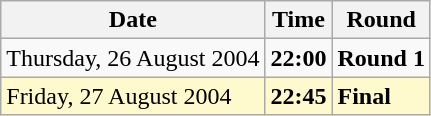<table class="wikitable">
<tr>
<th>Date</th>
<th>Time</th>
<th>Round</th>
</tr>
<tr>
<td>Thursday, 26 August 2004</td>
<td><strong>22:00</strong></td>
<td><strong>Round 1</strong></td>
</tr>
<tr style=background:lemonchiffon>
<td>Friday, 27 August 2004</td>
<td><strong>22:45</strong></td>
<td><strong>Final</strong></td>
</tr>
</table>
